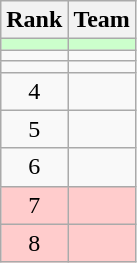<table class="wikitable">
<tr>
<th>Rank</th>
<th>Team</th>
</tr>
<tr bgcolor=#ccffcc>
<td align=center></td>
<td></td>
</tr>
<tr>
<td align=center></td>
<td></td>
</tr>
<tr>
<td align=center></td>
<td></td>
</tr>
<tr>
<td align=center>4</td>
<td></td>
</tr>
<tr>
<td align=center>5</td>
<td></td>
</tr>
<tr>
<td align=center>6</td>
<td></td>
</tr>
<tr bgcolor=#ffcccc>
<td align=center>7</td>
<td></td>
</tr>
<tr bgcolor=#ffcccc>
<td align=center>8</td>
<td></td>
</tr>
</table>
